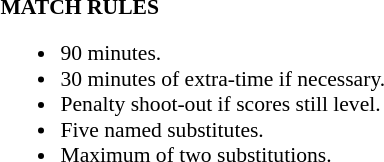<table width=100% style="font-size: 90%">
<tr>
<td width=50% valign=top><br><strong>MATCH RULES</strong><ul><li>90 minutes.</li><li>30 minutes of extra-time if necessary.</li><li>Penalty shoot-out if scores still level.</li><li>Five named substitutes.</li><li>Maximum of two substitutions.</li></ul></td>
</tr>
</table>
